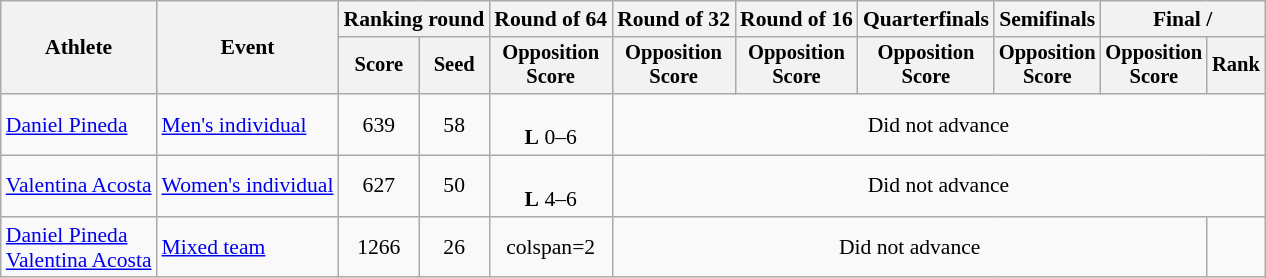<table class="wikitable" style="font-size:90%">
<tr>
<th rowspan=2>Athlete</th>
<th rowspan=2>Event</th>
<th colspan="2">Ranking round</th>
<th>Round of 64</th>
<th>Round of 32</th>
<th>Round of 16</th>
<th>Quarterfinals</th>
<th>Semifinals</th>
<th colspan="2">Final / </th>
</tr>
<tr style="font-size:95%">
<th>Score</th>
<th>Seed</th>
<th>Opposition<br>Score</th>
<th>Opposition<br>Score</th>
<th>Opposition<br>Score</th>
<th>Opposition<br>Score</th>
<th>Opposition<br>Score</th>
<th>Opposition<br>Score</th>
<th>Rank</th>
</tr>
<tr align=center>
<td align=left><a href='#'>Daniel Pineda</a></td>
<td align=left><a href='#'>Men's individual</a></td>
<td>639</td>
<td>58</td>
<td><br> <strong>L</strong> 0–6</td>
<td colspan=6>Did not advance</td>
</tr>
<tr align=center>
<td align=left><a href='#'>Valentina Acosta</a></td>
<td align=left><a href='#'>Women's individual</a></td>
<td>627</td>
<td>50</td>
<td><br><strong>L</strong> 4–6</td>
<td colspan=6>Did not advance</td>
</tr>
<tr align=center>
<td align=left><a href='#'>Daniel Pineda</a><br><a href='#'>Valentina Acosta</a></td>
<td align=left><a href='#'>Mixed team</a></td>
<td>1266</td>
<td>26</td>
<td>colspan=2 </td>
<td colspan=5>Did not advance</td>
</tr>
</table>
